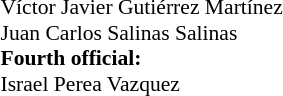<table width=50% style="font-size: 90%">
<tr>
<td><br><br> Víctor Javier Gutiérrez Martínez
<br> Juan Carlos Salinas Salinas
<br><strong>Fourth official:</strong>
<br> Israel Perea Vazquez</td>
</tr>
</table>
